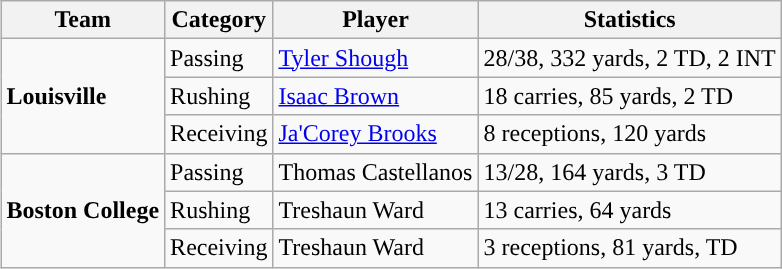<table class="wikitable" style="float: right;">
<tr>
<th>Team</th>
<th>Category</th>
<th>Player</th>
<th>Statistics</th>
</tr>
<tr>
<td rowspan=3><strong>Louisville</strong></td>
<td>Passing</td>
<td><a href='#'>Tyler Shough</a></td>
<td>28/38, 332 yards, 2 TD, 2 INT</td>
</tr>
<tr>
<td>Rushing</td>
<td><a href='#'>Isaac Brown</a></td>
<td>18 carries, 85 yards, 2 TD</td>
</tr>
<tr>
<td>Receiving</td>
<td><a href='#'>Ja'Corey Brooks</a></td>
<td>8 receptions, 120 yards</td>
</tr>
<tr>
<td rowspan=3><strong>Boston College</strong></td>
<td>Passing</td>
<td>Thomas Castellanos</td>
<td>13/28, 164 yards, 3 TD</td>
</tr>
<tr>
<td>Rushing</td>
<td>Treshaun Ward</td>
<td>13 carries, 64 yards</td>
</tr>
<tr>
<td>Receiving</td>
<td>Treshaun Ward</td>
<td>3 receptions, 81 yards, TD</td>
</tr>
</table>
